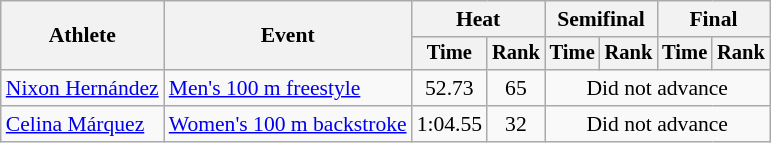<table class=wikitable style="font-size:90%">
<tr>
<th rowspan="2">Athlete</th>
<th rowspan="2">Event</th>
<th colspan="2">Heat</th>
<th colspan="2">Semifinal</th>
<th colspan="2">Final</th>
</tr>
<tr style="font-size:95%">
<th>Time</th>
<th>Rank</th>
<th>Time</th>
<th>Rank</th>
<th>Time</th>
<th>Rank</th>
</tr>
<tr align=center>
<td align=left><a href='#'>Nixon Hernández</a></td>
<td align=left><a href='#'>Men's 100 m freestyle</a></td>
<td>52.73</td>
<td>65</td>
<td colspan="4">Did not advance</td>
</tr>
<tr align=center>
<td align=left><a href='#'>Celina Márquez</a></td>
<td align=left><a href='#'>Women's 100 m backstroke</a></td>
<td>1:04.55</td>
<td>32</td>
<td colspan="4">Did not advance</td>
</tr>
</table>
